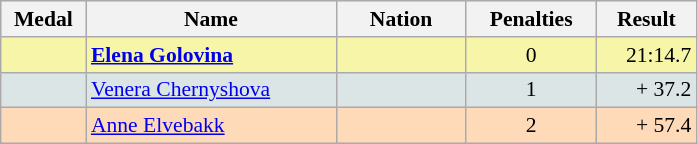<table class=wikitable style="border:1px solid #AAAAAA;font-size:90%">
<tr bgcolor="#E4E4E4">
<th style="border-bottom:1px solid #AAAAAA" width=50>Medal</th>
<th style="border-bottom:1px solid #AAAAAA" width=160>Name</th>
<th style="border-bottom:1px solid #AAAAAA" width=80>Nation</th>
<th style="border-bottom:1px solid #AAAAAA" width=80>Penalties</th>
<th style="border-bottom:1px solid #AAAAAA" width=60>Result</th>
</tr>
<tr bgcolor="#F7F6A8">
<td align="center"></td>
<td><strong><a href='#'>Elena Golovina</a></strong></td>
<td align="center"></td>
<td align="center">0</td>
<td align="right">21:14.7</td>
</tr>
<tr bgcolor="#DCE5E5">
<td align="center"></td>
<td><a href='#'>Venera Chernyshova</a></td>
<td align="center"></td>
<td align="center">1</td>
<td align="right">+ 37.2</td>
</tr>
<tr bgcolor="#FFDAB9">
<td align="center"></td>
<td><a href='#'>Anne Elvebakk</a></td>
<td align="center"></td>
<td align="center">2</td>
<td align="right">+ 57.4</td>
</tr>
</table>
